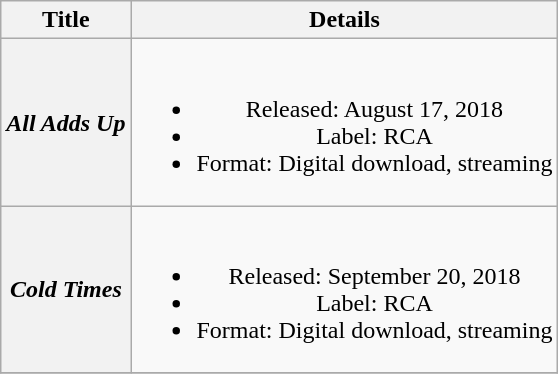<table class="wikitable plainrowheaders" style="text-align:center;">
<tr>
<th scope="col">Title</th>
<th scope="col">Details</th>
</tr>
<tr>
<th scope="row"><em>All Adds Up</em></th>
<td><br><ul><li>Released: August 17, 2018</li><li>Label: RCA</li><li>Format: Digital download, streaming</li></ul></td>
</tr>
<tr>
<th scope="row"><em>Cold Times</em></th>
<td><br><ul><li>Released: September 20, 2018</li><li>Label: RCA</li><li>Format: Digital download, streaming</li></ul></td>
</tr>
<tr>
</tr>
</table>
